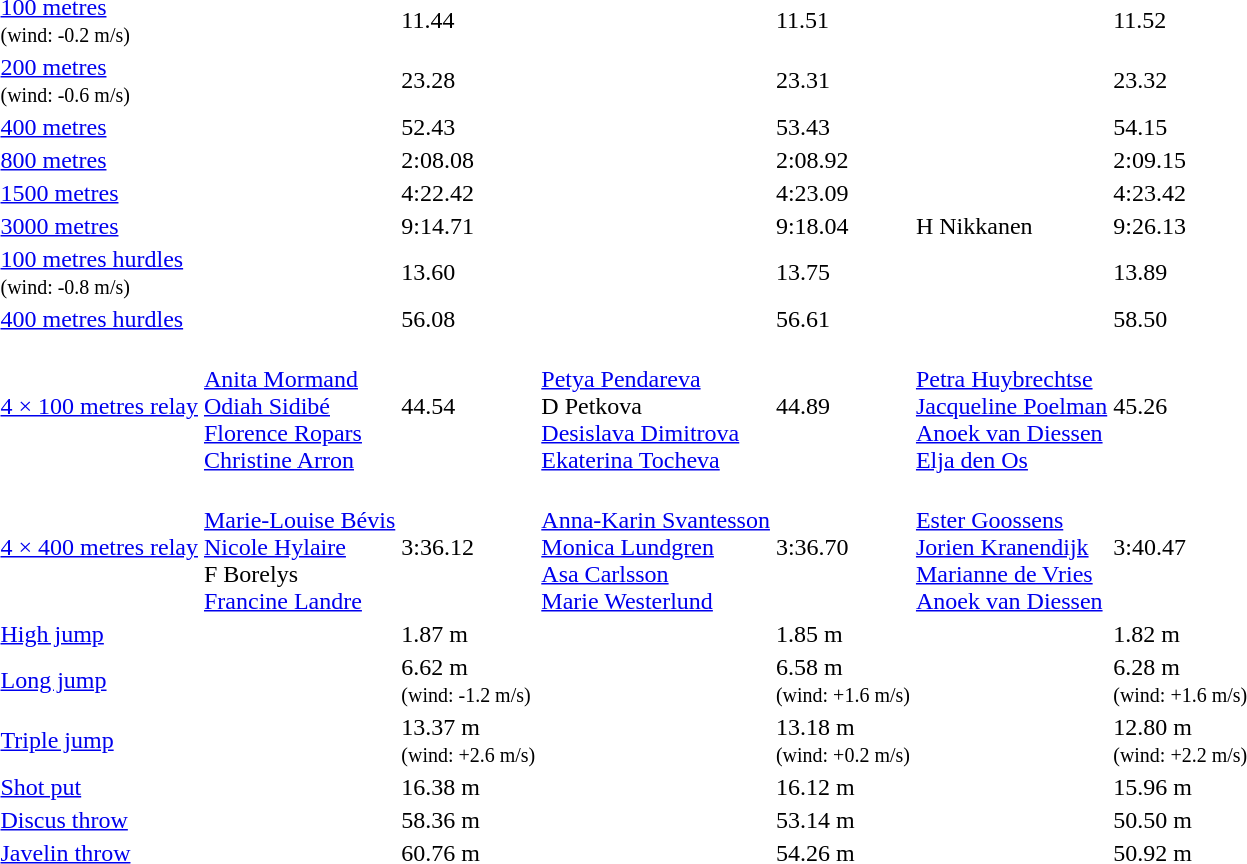<table>
<tr>
<td><a href='#'>100 metres</a><br><small>(wind: -0.2 m/s)</small></td>
<td></td>
<td>11.44</td>
<td></td>
<td>11.51</td>
<td></td>
<td>11.52</td>
</tr>
<tr>
<td><a href='#'>200 metres</a><br><small>(wind: -0.6 m/s)</small></td>
<td></td>
<td>23.28</td>
<td></td>
<td>23.31</td>
<td></td>
<td>23.32</td>
</tr>
<tr>
<td><a href='#'>400 metres</a></td>
<td></td>
<td>52.43</td>
<td></td>
<td>53.43</td>
<td></td>
<td>54.15</td>
</tr>
<tr>
<td><a href='#'>800 metres</a></td>
<td></td>
<td>2:08.08</td>
<td></td>
<td>2:08.92</td>
<td></td>
<td>2:09.15</td>
</tr>
<tr>
<td><a href='#'>1500 metres</a></td>
<td></td>
<td>4:22.42</td>
<td></td>
<td>4:23.09</td>
<td></td>
<td>4:23.42</td>
</tr>
<tr>
<td><a href='#'>3000 metres</a></td>
<td></td>
<td>9:14.71</td>
<td></td>
<td>9:18.04</td>
<td align=left>H Nikkanen<br> </td>
<td>9:26.13</td>
</tr>
<tr>
<td><a href='#'>100 metres hurdles</a><br><small>(wind: -0.8 m/s)</small></td>
<td></td>
<td>13.60</td>
<td></td>
<td>13.75</td>
<td></td>
<td>13.89</td>
</tr>
<tr>
<td><a href='#'>400 metres hurdles</a></td>
<td></td>
<td>56.08</td>
<td></td>
<td>56.61</td>
<td></td>
<td>58.50</td>
</tr>
<tr>
<td><a href='#'>4 × 100 metres relay</a></td>
<td><br><a href='#'>Anita Mormand</a><br><a href='#'>Odiah Sidibé</a><br><a href='#'>Florence Ropars</a><br><a href='#'>Christine Arron</a></td>
<td>44.54</td>
<td><br><a href='#'>Petya Pendareva</a><br>D Petkova<br><a href='#'>Desislava Dimitrova</a><br><a href='#'>Ekaterina Tocheva</a></td>
<td>44.89</td>
<td><br><a href='#'>Petra Huybrechtse</a><br><a href='#'>Jacqueline Poelman</a><br><a href='#'>Anoek van Diessen</a><br><a href='#'>Elja den Os</a></td>
<td>45.26</td>
</tr>
<tr>
<td><a href='#'>4 × 400 metres relay</a></td>
<td><br><a href='#'>Marie-Louise Bévis</a><br><a href='#'>Nicole Hylaire</a><br>F Borelys<br><a href='#'>Francine Landre</a></td>
<td>3:36.12</td>
<td><br><a href='#'>Anna-Karin Svantesson</a><br><a href='#'>Monica Lundgren</a><br><a href='#'>Asa Carlsson</a><br><a href='#'>Marie Westerlund</a></td>
<td>3:36.70</td>
<td><br><a href='#'>Ester Goossens</a><br><a href='#'>Jorien Kranendijk</a><br><a href='#'>Marianne de Vries</a><br><a href='#'>Anoek van Diessen</a></td>
<td>3:40.47</td>
</tr>
<tr>
<td><a href='#'>High jump</a></td>
<td></td>
<td>1.87 m</td>
<td></td>
<td>1.85 m</td>
<td></td>
<td>1.82 m</td>
</tr>
<tr>
<td><a href='#'>Long jump</a></td>
<td></td>
<td>6.62 m<br><small>(wind: -1.2 m/s)</small></td>
<td></td>
<td>6.58 m<br><small>(wind: +1.6 m/s)</small></td>
<td></td>
<td>6.28 m<br><small>(wind: +1.6 m/s)</small></td>
</tr>
<tr>
<td><a href='#'>Triple jump</a></td>
<td></td>
<td>13.37 m <br><small>(wind: +2.6 m/s)</small></td>
<td></td>
<td>13.18 m<br><small>(wind: +0.2 m/s)</small></td>
<td></td>
<td>12.80 m <br><small>(wind: +2.2 m/s)</small></td>
</tr>
<tr>
<td><a href='#'>Shot put</a></td>
<td></td>
<td>16.38 m</td>
<td></td>
<td>16.12 m</td>
<td></td>
<td>15.96 m</td>
</tr>
<tr>
<td><a href='#'>Discus throw</a></td>
<td></td>
<td>58.36 m</td>
<td></td>
<td>53.14 m</td>
<td></td>
<td>50.50 m</td>
</tr>
<tr>
<td><a href='#'>Javelin throw</a></td>
<td></td>
<td>60.76 m</td>
<td></td>
<td>54.26 m</td>
<td></td>
<td>50.92 m</td>
</tr>
</table>
